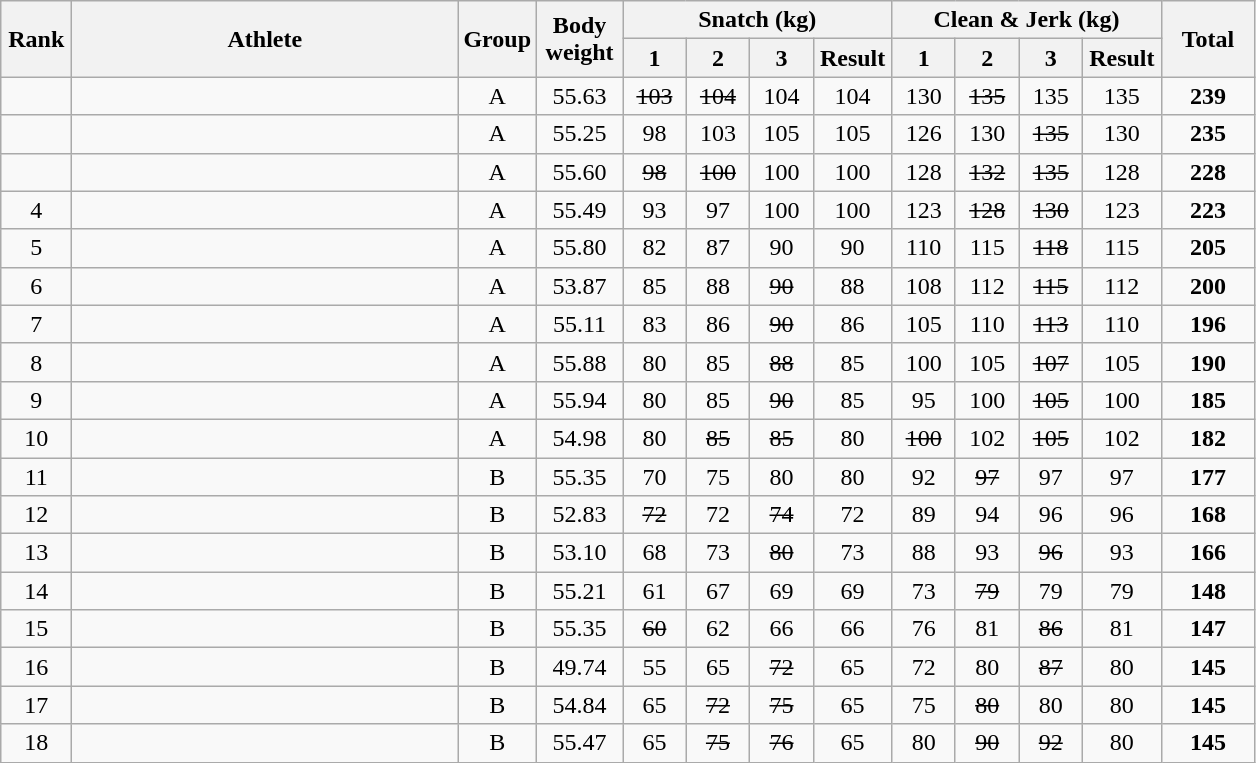<table class = "wikitable" style="text-align:center;">
<tr>
<th rowspan=2 width=40>Rank</th>
<th rowspan=2 width=250>Athlete</th>
<th rowspan=2 width=40>Group</th>
<th rowspan=2 width=50>Body weight</th>
<th colspan=4>Snatch (kg)</th>
<th colspan=4>Clean & Jerk (kg)</th>
<th rowspan=2 width=55>Total</th>
</tr>
<tr>
<th width=35>1</th>
<th width=35>2</th>
<th width=35>3</th>
<th width=45>Result</th>
<th width=35>1</th>
<th width=35>2</th>
<th width=35>3</th>
<th width=45>Result</th>
</tr>
<tr>
<td></td>
<td align=left></td>
<td>A</td>
<td>55.63</td>
<td><s>103</s></td>
<td><s>104</s></td>
<td>104</td>
<td>104</td>
<td>130</td>
<td><s>135</s></td>
<td>135</td>
<td>135</td>
<td><strong>239</strong></td>
</tr>
<tr>
<td></td>
<td align=left></td>
<td>A</td>
<td>55.25</td>
<td>98</td>
<td>103</td>
<td>105</td>
<td>105</td>
<td>126</td>
<td>130</td>
<td><s>135</s></td>
<td>130</td>
<td><strong>235</strong></td>
</tr>
<tr>
<td></td>
<td align=left></td>
<td>A</td>
<td>55.60</td>
<td><s>98</s></td>
<td><s>100</s></td>
<td>100</td>
<td>100</td>
<td>128</td>
<td><s>132</s></td>
<td><s>135</s></td>
<td>128</td>
<td><strong>228</strong></td>
</tr>
<tr>
<td>4</td>
<td align=left></td>
<td>A</td>
<td>55.49</td>
<td>93</td>
<td>97</td>
<td>100</td>
<td>100</td>
<td>123</td>
<td><s>128</s></td>
<td><s>130</s></td>
<td>123</td>
<td><strong>223</strong></td>
</tr>
<tr>
<td>5</td>
<td align=left></td>
<td>A</td>
<td>55.80</td>
<td>82</td>
<td>87</td>
<td>90</td>
<td>90</td>
<td>110</td>
<td>115</td>
<td><s>118</s></td>
<td>115</td>
<td><strong>205</strong></td>
</tr>
<tr>
<td>6</td>
<td align=left></td>
<td>A</td>
<td>53.87</td>
<td>85</td>
<td>88</td>
<td><s>90</s></td>
<td>88</td>
<td>108</td>
<td>112</td>
<td><s>115</s></td>
<td>112</td>
<td><strong>200</strong></td>
</tr>
<tr>
<td>7</td>
<td align=left></td>
<td>A</td>
<td>55.11</td>
<td>83</td>
<td>86</td>
<td><s>90</s></td>
<td>86</td>
<td>105</td>
<td>110</td>
<td><s>113</s></td>
<td>110</td>
<td><strong>196</strong></td>
</tr>
<tr>
<td>8</td>
<td align=left></td>
<td>A</td>
<td>55.88</td>
<td>80</td>
<td>85</td>
<td><s>88</s></td>
<td>85</td>
<td>100</td>
<td>105</td>
<td><s>107</s></td>
<td>105</td>
<td><strong>190</strong></td>
</tr>
<tr>
<td>9</td>
<td align=left></td>
<td>A</td>
<td>55.94</td>
<td>80</td>
<td>85</td>
<td><s>90</s></td>
<td>85</td>
<td>95</td>
<td>100</td>
<td><s>105</s></td>
<td>100</td>
<td><strong>185</strong></td>
</tr>
<tr>
<td>10</td>
<td align=left></td>
<td>A</td>
<td>54.98</td>
<td>80</td>
<td><s>85</s></td>
<td><s>85</s></td>
<td>80</td>
<td><s>100</s></td>
<td>102</td>
<td><s>105</s></td>
<td>102</td>
<td><strong>182</strong></td>
</tr>
<tr>
<td>11</td>
<td align=left></td>
<td>B</td>
<td>55.35</td>
<td>70</td>
<td>75</td>
<td>80</td>
<td>80</td>
<td>92</td>
<td><s>97</s></td>
<td>97</td>
<td>97</td>
<td><strong>177</strong></td>
</tr>
<tr>
<td>12</td>
<td align=left></td>
<td>B</td>
<td>52.83</td>
<td><s>72</s></td>
<td>72</td>
<td><s>74</s></td>
<td>72</td>
<td>89</td>
<td>94</td>
<td>96</td>
<td>96</td>
<td><strong>168</strong></td>
</tr>
<tr>
<td>13</td>
<td align=left></td>
<td>B</td>
<td>53.10</td>
<td>68</td>
<td>73</td>
<td><s>80</s></td>
<td>73</td>
<td>88</td>
<td>93</td>
<td><s>96</s></td>
<td>93</td>
<td><strong>166</strong></td>
</tr>
<tr>
<td>14</td>
<td align=left></td>
<td>B</td>
<td>55.21</td>
<td>61</td>
<td>67</td>
<td>69</td>
<td>69</td>
<td>73</td>
<td><s>79</s></td>
<td>79</td>
<td>79</td>
<td><strong>148</strong></td>
</tr>
<tr>
<td>15</td>
<td align=left></td>
<td>B</td>
<td>55.35</td>
<td><s>60</s></td>
<td>62</td>
<td>66</td>
<td>66</td>
<td>76</td>
<td>81</td>
<td><s>86</s></td>
<td>81</td>
<td><strong>147</strong></td>
</tr>
<tr>
<td>16</td>
<td align=left></td>
<td>B</td>
<td>49.74</td>
<td>55</td>
<td>65</td>
<td><s>72</s></td>
<td>65</td>
<td>72</td>
<td>80</td>
<td><s>87</s></td>
<td>80</td>
<td><strong>145</strong></td>
</tr>
<tr>
<td>17</td>
<td align=left></td>
<td>B</td>
<td>54.84</td>
<td>65</td>
<td><s>72</s></td>
<td><s>75</s></td>
<td>65</td>
<td>75</td>
<td><s>80</s></td>
<td>80</td>
<td>80</td>
<td><strong>145</strong></td>
</tr>
<tr>
<td>18</td>
<td align=left></td>
<td>B</td>
<td>55.47</td>
<td>65</td>
<td><s>75</s></td>
<td><s>76</s></td>
<td>65</td>
<td>80</td>
<td><s>90</s></td>
<td><s>92</s></td>
<td>80</td>
<td><strong>145</strong></td>
</tr>
</table>
